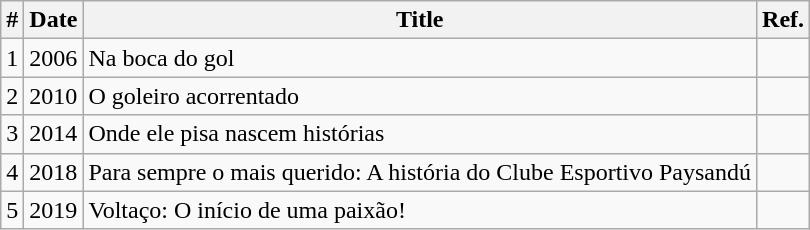<table class="wikitable">
<tr>
<th>#</th>
<th>Date</th>
<th>Title</th>
<th>Ref.</th>
</tr>
<tr>
<td>1</td>
<td>2006</td>
<td>Na boca do gol</td>
<td></td>
</tr>
<tr>
<td>2</td>
<td>2010</td>
<td>O goleiro acorrentado</td>
<td></td>
</tr>
<tr>
<td>3</td>
<td>2014</td>
<td>Onde ele pisa nascem histórias</td>
<td></td>
</tr>
<tr>
<td>4</td>
<td>2018</td>
<td>Para sempre o mais querido: A história do Clube Esportivo Paysandú</td>
<td></td>
</tr>
<tr>
<td>5</td>
<td>2019</td>
<td>Voltaço: O início de uma paixão!</td>
<td></td>
</tr>
</table>
